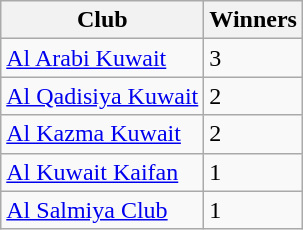<table class="wikitable">
<tr>
<th>Club</th>
<th>Winners</th>
</tr>
<tr>
<td><a href='#'>Al Arabi Kuwait</a></td>
<td>3</td>
</tr>
<tr>
<td><a href='#'>Al Qadisiya Kuwait</a></td>
<td>2</td>
</tr>
<tr>
<td><a href='#'>Al Kazma Kuwait</a></td>
<td>2</td>
</tr>
<tr>
<td><a href='#'>Al Kuwait Kaifan</a></td>
<td>1</td>
</tr>
<tr>
<td><a href='#'>Al Salmiya Club</a></td>
<td>1</td>
</tr>
</table>
